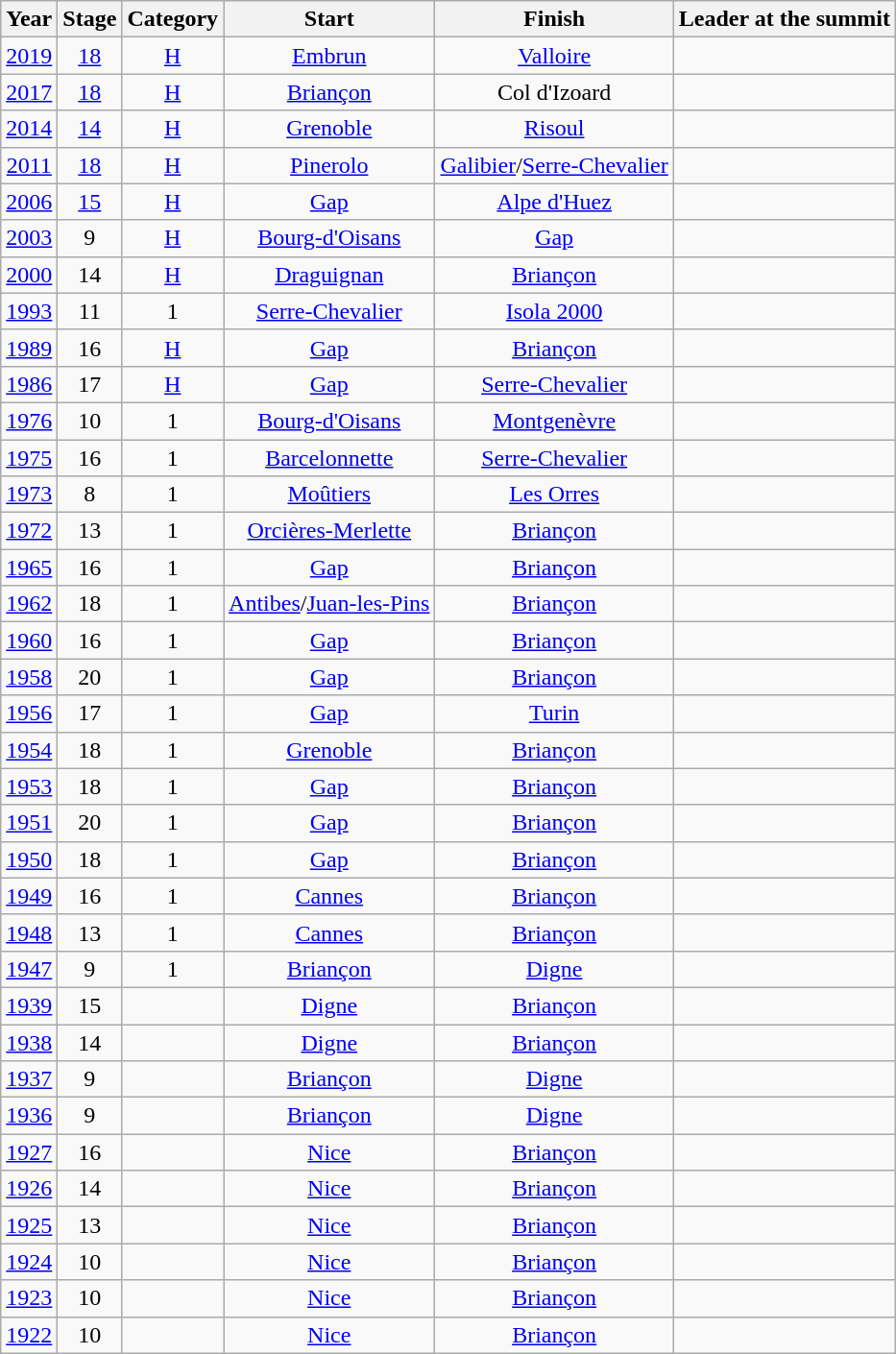<table class="wikitable" style="text-align: center;">
<tr>
<th>Year</th>
<th>Stage</th>
<th>Category</th>
<th>Start</th>
<th>Finish</th>
<th>Leader at the summit</th>
</tr>
<tr>
<td><a href='#'>2019</a></td>
<td><a href='#'>18</a></td>
<td><a href='#'>H</a></td>
<td><a href='#'>Embrun</a></td>
<td><a href='#'>Valloire</a></td>
<td align=left></td>
</tr>
<tr>
<td><a href='#'>2017</a></td>
<td><a href='#'>18</a></td>
<td><a href='#'>H</a></td>
<td><a href='#'>Briançon</a></td>
<td>Col d'Izoard</td>
<td align=left></td>
</tr>
<tr>
<td><a href='#'>2014</a></td>
<td><a href='#'>14</a></td>
<td><a href='#'>H</a></td>
<td><a href='#'>Grenoble</a></td>
<td><a href='#'>Risoul</a></td>
<td align=left></td>
</tr>
<tr>
<td><a href='#'>2011</a></td>
<td><a href='#'>18</a></td>
<td><a href='#'>H</a></td>
<td><a href='#'>Pinerolo</a></td>
<td><a href='#'>Galibier</a>/<a href='#'>Serre-Chevalier</a></td>
<td align=left></td>
</tr>
<tr>
<td><a href='#'>2006</a></td>
<td><a href='#'>15</a></td>
<td><a href='#'>H</a></td>
<td><a href='#'>Gap</a></td>
<td><a href='#'>Alpe d'Huez</a></td>
<td align=left></td>
</tr>
<tr>
<td><a href='#'>2003</a></td>
<td>9</td>
<td><a href='#'>H</a></td>
<td><a href='#'>Bourg-d'Oisans</a></td>
<td><a href='#'>Gap</a></td>
<td align=left></td>
</tr>
<tr>
<td><a href='#'>2000</a></td>
<td>14</td>
<td><a href='#'>H</a></td>
<td><a href='#'>Draguignan</a></td>
<td><a href='#'>Briançon</a></td>
<td align=left></td>
</tr>
<tr>
<td><a href='#'>1993</a></td>
<td>11</td>
<td>1</td>
<td><a href='#'>Serre-Chevalier</a></td>
<td><a href='#'>Isola 2000</a></td>
<td align=left></td>
</tr>
<tr>
<td><a href='#'>1989</a></td>
<td>16</td>
<td><a href='#'>H</a></td>
<td><a href='#'>Gap</a></td>
<td><a href='#'>Briançon</a></td>
<td align=left></td>
</tr>
<tr>
<td><a href='#'>1986</a></td>
<td>17</td>
<td><a href='#'>H</a></td>
<td><a href='#'>Gap</a></td>
<td><a href='#'>Serre-Chevalier</a></td>
<td align=left></td>
</tr>
<tr>
<td><a href='#'>1976</a></td>
<td>10</td>
<td>1</td>
<td><a href='#'>Bourg-d'Oisans</a></td>
<td><a href='#'>Montgenèvre</a></td>
<td align=left></td>
</tr>
<tr>
<td><a href='#'>1975</a></td>
<td>16</td>
<td>1</td>
<td><a href='#'>Barcelonnette</a></td>
<td><a href='#'>Serre-Chevalier</a></td>
<td align=left></td>
</tr>
<tr>
<td><a href='#'>1973</a></td>
<td>8</td>
<td>1</td>
<td><a href='#'>Moûtiers</a></td>
<td><a href='#'>Les Orres</a></td>
<td align=left></td>
</tr>
<tr>
<td><a href='#'>1972</a></td>
<td>13</td>
<td>1</td>
<td><a href='#'>Orcières-Merlette</a></td>
<td><a href='#'>Briançon</a></td>
<td align=left></td>
</tr>
<tr>
<td><a href='#'>1965</a></td>
<td>16</td>
<td>1</td>
<td><a href='#'>Gap</a></td>
<td><a href='#'>Briançon</a></td>
<td align=left></td>
</tr>
<tr>
<td><a href='#'>1962</a></td>
<td>18</td>
<td>1</td>
<td><a href='#'>Antibes</a>/<a href='#'>Juan-les-Pins</a></td>
<td><a href='#'>Briançon</a></td>
<td align=left></td>
</tr>
<tr>
<td><a href='#'>1960</a></td>
<td>16</td>
<td>1</td>
<td><a href='#'>Gap</a></td>
<td><a href='#'>Briançon</a></td>
<td align=left></td>
</tr>
<tr>
<td><a href='#'>1958</a></td>
<td>20</td>
<td>1</td>
<td><a href='#'>Gap</a></td>
<td><a href='#'>Briançon</a></td>
<td align=left></td>
</tr>
<tr>
<td><a href='#'>1956</a></td>
<td>17</td>
<td>1</td>
<td><a href='#'>Gap</a></td>
<td><a href='#'>Turin</a></td>
<td align=left></td>
</tr>
<tr>
<td><a href='#'>1954</a></td>
<td>18</td>
<td>1</td>
<td><a href='#'>Grenoble</a></td>
<td><a href='#'>Briançon</a></td>
<td align=left></td>
</tr>
<tr>
<td><a href='#'>1953</a></td>
<td>18</td>
<td>1</td>
<td><a href='#'>Gap</a></td>
<td><a href='#'>Briançon</a></td>
<td align=left></td>
</tr>
<tr>
<td><a href='#'>1951</a></td>
<td>20</td>
<td>1</td>
<td><a href='#'>Gap</a></td>
<td><a href='#'>Briançon</a></td>
<td align=left></td>
</tr>
<tr>
<td><a href='#'>1950</a></td>
<td>18</td>
<td>1</td>
<td><a href='#'>Gap</a></td>
<td><a href='#'>Briançon</a></td>
<td align=left></td>
</tr>
<tr>
<td><a href='#'>1949</a></td>
<td>16</td>
<td>1</td>
<td><a href='#'>Cannes</a></td>
<td><a href='#'>Briançon</a></td>
<td align=left></td>
</tr>
<tr>
<td><a href='#'>1948</a></td>
<td>13</td>
<td>1</td>
<td><a href='#'>Cannes</a></td>
<td><a href='#'>Briançon</a></td>
<td align=left></td>
</tr>
<tr>
<td><a href='#'>1947</a></td>
<td>9</td>
<td>1</td>
<td><a href='#'>Briançon</a></td>
<td><a href='#'>Digne</a></td>
<td align=left></td>
</tr>
<tr>
<td><a href='#'>1939</a></td>
<td>15</td>
<td></td>
<td><a href='#'>Digne</a></td>
<td><a href='#'>Briançon</a></td>
<td align=left></td>
</tr>
<tr>
<td><a href='#'>1938</a></td>
<td>14</td>
<td></td>
<td><a href='#'>Digne</a></td>
<td><a href='#'>Briançon</a></td>
<td align=left></td>
</tr>
<tr>
<td><a href='#'>1937</a></td>
<td>9</td>
<td></td>
<td><a href='#'>Briançon</a></td>
<td><a href='#'>Digne</a></td>
<td align=left></td>
</tr>
<tr>
<td><a href='#'>1936</a></td>
<td>9</td>
<td></td>
<td><a href='#'>Briançon</a></td>
<td><a href='#'>Digne</a></td>
<td align=left></td>
</tr>
<tr>
<td><a href='#'>1927</a></td>
<td>16</td>
<td></td>
<td><a href='#'>Nice</a></td>
<td><a href='#'>Briançon</a></td>
<td align=left></td>
</tr>
<tr>
<td><a href='#'>1926</a></td>
<td>14</td>
<td></td>
<td><a href='#'>Nice</a></td>
<td><a href='#'>Briançon</a></td>
<td align=left></td>
</tr>
<tr>
<td><a href='#'>1925</a></td>
<td>13</td>
<td></td>
<td><a href='#'>Nice</a></td>
<td><a href='#'>Briançon</a></td>
<td align=left></td>
</tr>
<tr>
<td><a href='#'>1924</a></td>
<td>10</td>
<td></td>
<td><a href='#'>Nice</a></td>
<td><a href='#'>Briançon</a></td>
<td align=left></td>
</tr>
<tr>
<td><a href='#'>1923</a></td>
<td>10</td>
<td></td>
<td><a href='#'>Nice</a></td>
<td><a href='#'>Briançon</a></td>
<td align=left></td>
</tr>
<tr>
<td><a href='#'>1922</a></td>
<td>10</td>
<td></td>
<td><a href='#'>Nice</a></td>
<td><a href='#'>Briançon</a></td>
<td align=left></td>
</tr>
</table>
